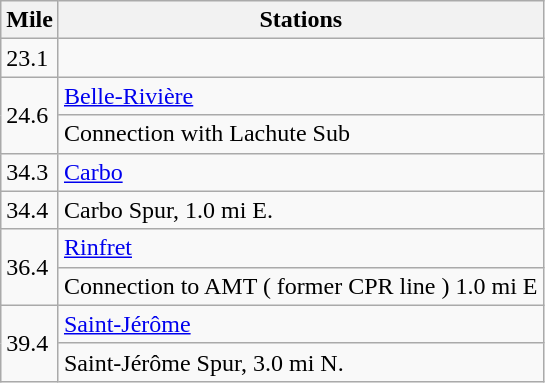<table class="wikitable">
<tr>
<th>Mile</th>
<th>Stations</th>
</tr>
<tr>
<td>23.1</td>
<td></td>
</tr>
<tr>
<td Rowspan="2">24.6</td>
<td><a href='#'>Belle-Rivière</a></td>
</tr>
<tr>
<td>Connection with Lachute Sub</td>
</tr>
<tr>
<td>34.3</td>
<td><a href='#'>Carbo</a></td>
</tr>
<tr>
<td>34.4</td>
<td>Carbo Spur, 1.0 mi E.</td>
</tr>
<tr>
<td Rowspan="2">36.4</td>
<td><a href='#'>Rinfret</a></td>
</tr>
<tr>
<td>Connection to AMT ( former CPR line ) 1.0 mi E</td>
</tr>
<tr>
<td Rowspan="2">39.4</td>
<td><a href='#'>Saint-Jérôme</a></td>
</tr>
<tr>
<td>Saint-Jérôme Spur, 3.0 mi N.</td>
</tr>
</table>
